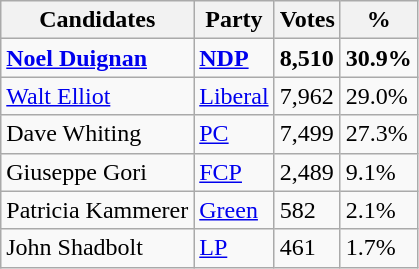<table class="wikitable">
<tr>
<th>Candidates</th>
<th>Party</th>
<th>Votes</th>
<th>%</th>
</tr>
<tr>
<td><strong><a href='#'>Noel Duignan</a></strong></td>
<td><a href='#'><strong>NDP</strong></a></td>
<td><strong>8,510</strong></td>
<td><strong>30.9%</strong></td>
</tr>
<tr>
<td><a href='#'>Walt Elliot</a></td>
<td><a href='#'>Liberal</a></td>
<td>7,962</td>
<td>29.0%</td>
</tr>
<tr>
<td>Dave Whiting</td>
<td><a href='#'>PC</a></td>
<td>7,499</td>
<td>27.3%</td>
</tr>
<tr>
<td>Giuseppe Gori</td>
<td><a href='#'>FCP</a></td>
<td>2,489</td>
<td>9.1%</td>
</tr>
<tr>
<td>Patricia Kammerer</td>
<td><a href='#'>Green</a></td>
<td>582</td>
<td>2.1%</td>
</tr>
<tr>
<td>John Shadbolt</td>
<td><a href='#'>LP</a></td>
<td>461</td>
<td>1.7%</td>
</tr>
</table>
